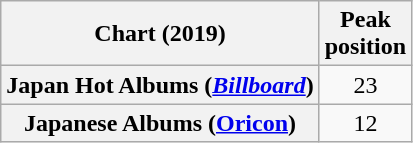<table class="wikitable sortable plainrowheaders" style="text-align:center;">
<tr>
<th>Chart (2019)</th>
<th>Peak<br>position</th>
</tr>
<tr>
<th scope="row">Japan Hot Albums (<a href='#'><em>Billboard</em></a>)</th>
<td>23</td>
</tr>
<tr>
<th scope="row">Japanese Albums (<a href='#'>Oricon</a>)</th>
<td>12</td>
</tr>
</table>
